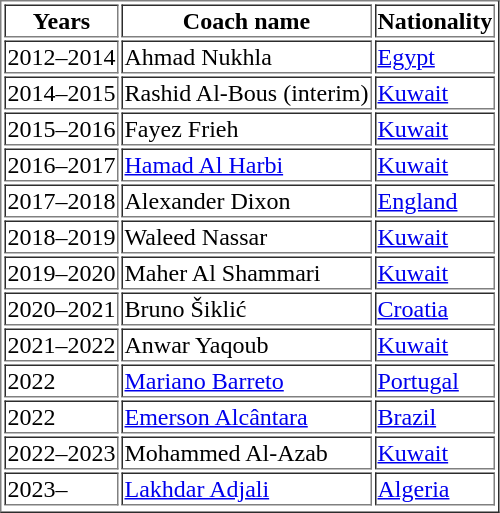<table style="background:lighygreen;" border="1" !>
<tr>
<th>Years</th>
<th>Coach name</th>
<th>Nationality</th>
</tr>
<tr>
<td>2012–2014</td>
<td>Ahmad Nukhla</td>
<td> <a href='#'>Egypt</a></td>
</tr>
<tr>
<td>2014–2015</td>
<td>Rashid Al-Bous (interim)</td>
<td> <a href='#'>Kuwait</a></td>
</tr>
<tr>
<td>2015–2016</td>
<td>Fayez Frieh</td>
<td> <a href='#'>Kuwait</a></td>
</tr>
<tr>
<td>2016–2017</td>
<td><a href='#'>Hamad Al Harbi</a></td>
<td> <a href='#'>Kuwait</a></td>
</tr>
<tr>
<td>2017–2018</td>
<td>Alexander Dixon</td>
<td> <a href='#'>England</a></td>
</tr>
<tr>
<td>2018–2019</td>
<td>Waleed Nassar</td>
<td> <a href='#'>Kuwait</a></td>
</tr>
<tr>
<td>2019–2020</td>
<td>Maher Al Shammari</td>
<td> <a href='#'>Kuwait</a></td>
</tr>
<tr>
<td>2020–2021</td>
<td>Bruno Šiklić</td>
<td> <a href='#'>Croatia</a></td>
</tr>
<tr>
<td>2021–2022</td>
<td>Anwar Yaqoub</td>
<td> <a href='#'>Kuwait</a></td>
</tr>
<tr>
<td>2022</td>
<td><a href='#'>Mariano Barreto</a></td>
<td> <a href='#'>Portugal</a></td>
</tr>
<tr>
<td>2022</td>
<td><a href='#'>Emerson Alcântara</a></td>
<td> <a href='#'>Brazil</a></td>
</tr>
<tr>
<td>2022–2023</td>
<td>Mohammed Al-Azab</td>
<td> <a href='#'>Kuwait</a></td>
</tr>
<tr>
<td>2023–</td>
<td><a href='#'>Lakhdar Adjali</a></td>
<td> <a href='#'>Algeria</a></td>
</tr>
<tr>
</tr>
</table>
